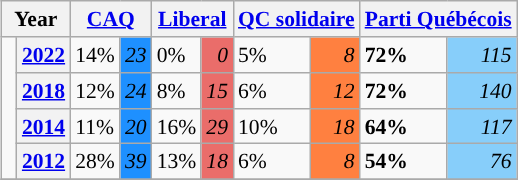<table class="wikitable" style="float:right; width:400; font-size:90%; margin-left:1em;">
<tr>
<th colspan="2" scope="col">Year</th>
<th colspan="2" scope="col"><a href='#'>CAQ</a></th>
<th colspan="2" scope="col"><a href='#'>Liberal</a></th>
<th colspan="2" scope="col"><a href='#'>QC solidaire</a></th>
<th colspan="2" scope="col"><a href='#'>Parti Québécois</a></th>
</tr>
<tr>
<td rowspan="4" style="width: 0.25em; background-color: "></td>
<th><a href='#'>2022</a></th>
<td>14%</td>
<td style="text-align:right; background:#1E90FF;"><em>23</em></td>
<td>0%</td>
<td style="text-align:right; background:#EA6D6A;"><em>0</em></td>
<td>5%</td>
<td style="text-align:right; background:#FF8040;"><em>8</em></td>
<td><strong>72%</strong></td>
<td style="text-align:right; background:#87CEFA;"><em>115</em></td>
</tr>
<tr>
<th><a href='#'>2018</a></th>
<td>12%</td>
<td style="text-align:right; background:#1E90FF;"><em>24</em></td>
<td>8%</td>
<td style="text-align:right; background:#EA6D6A;"><em>15</em></td>
<td>6%</td>
<td style="text-align:right; background:#FF8040;"><em>12</em></td>
<td><strong>72%</strong></td>
<td style="text-align:right; background:#87CEFA;"><em>140</em></td>
</tr>
<tr>
<th><a href='#'>2014</a></th>
<td>11%</td>
<td style="text-align:right; background:#1E90FF;"><em>20</em></td>
<td>16%</td>
<td style="text-align:right; background:#EA6D6A;"><em>29</em></td>
<td>10%</td>
<td style="text-align:right; background:#FF8040;"><em>18</em></td>
<td><strong>64%</strong></td>
<td style="text-align:right; background:#87CEFA;"><em>117</em></td>
</tr>
<tr>
<th><a href='#'>2012</a></th>
<td>28%</td>
<td style="text-align:right; background:#1E90FF;"><em>39</em></td>
<td>13%</td>
<td style="text-align:right; background:#EA6D6A;"><em>18</em></td>
<td>6%</td>
<td style="text-align:right; background:#FF8040;"><em>8</em></td>
<td><strong>54%</strong></td>
<td style="text-align:right; background:#87CEFA;"><em>76</em></td>
</tr>
<tr>
</tr>
</table>
